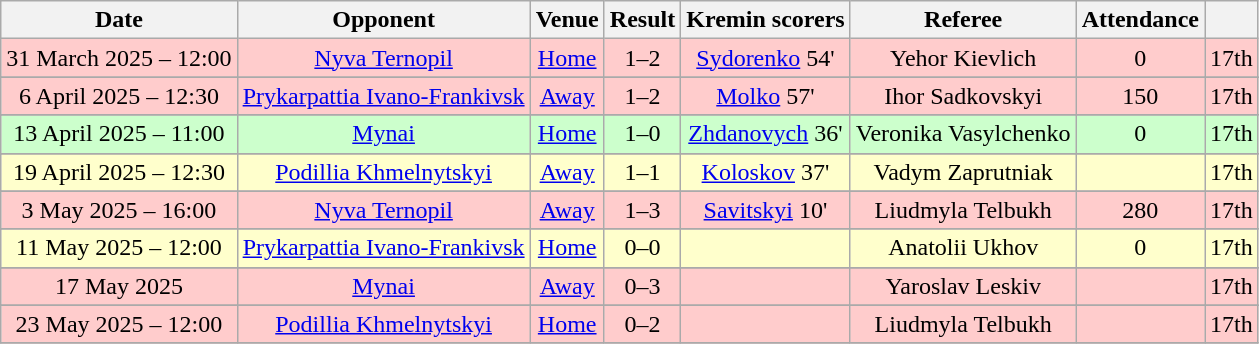<table class="wikitable" style="text-align:center">
<tr>
<th>Date</th>
<th>Opponent</th>
<th>Venue</th>
<th>Result</th>
<th>Kremin scorers</th>
<th>Referee</th>
<th>Attendance</th>
<th></th>
</tr>
<tr style="background:#ffcccc">
<td>31 March 2025 – 12:00</td>
<td><a href='#'>Nyva Ternopil</a></td>
<td><a href='#'>Home</a></td>
<td>1–2</td>
<td><a href='#'>Sydorenko</a> 54'</td>
<td>Yehor Kievlich</td>
<td>0</td>
<td>17th</td>
</tr>
<tr>
</tr>
<tr style="background:#ffcccc">
<td>6 April 2025 – 12:30</td>
<td><a href='#'>Prykarpattia Ivano-Frankivsk</a></td>
<td><a href='#'>Away</a></td>
<td>1–2</td>
<td><a href='#'>Molko</a> 57'</td>
<td>Ihor Sadkovskyi</td>
<td>150</td>
<td>17th</td>
</tr>
<tr>
</tr>
<tr style="background:#ccffcc">
<td>13 April 2025 – 11:00</td>
<td><a href='#'>Mynai</a></td>
<td><a href='#'>Home</a></td>
<td>1–0</td>
<td><a href='#'>Zhdanovych</a> 36'</td>
<td>Veronika Vasylchenko</td>
<td>0</td>
<td>17th</td>
</tr>
<tr>
</tr>
<tr style="background:#ffffcc">
<td>19 April 2025 – 12:30</td>
<td><a href='#'>Podillia Khmelnytskyi</a></td>
<td><a href='#'>Away</a></td>
<td>1–1</td>
<td><a href='#'>Koloskov</a> 37'</td>
<td>Vadym Zaprutniak</td>
<td></td>
<td>17th</td>
</tr>
<tr>
</tr>
<tr style="background:#ffcccc">
<td>3 May 2025 – 16:00</td>
<td><a href='#'>Nyva Ternopil</a></td>
<td><a href='#'>Away</a></td>
<td>1–3</td>
<td><a href='#'>Savitskyi</a> 10'</td>
<td>Liudmyla Telbukh</td>
<td>280</td>
<td>17th</td>
</tr>
<tr>
</tr>
<tr style="background:#ffffcc">
<td>11 May 2025 – 12:00</td>
<td><a href='#'>Prykarpattia Ivano-Frankivsk</a></td>
<td><a href='#'>Home</a></td>
<td>0–0 </td>
<td></td>
<td>Anatolii Ukhov</td>
<td>0</td>
<td>17th</td>
</tr>
<tr>
</tr>
<tr style="background:#ffcccc">
<td>17 May 2025</td>
<td><a href='#'>Mynai</a></td>
<td><a href='#'>Away</a></td>
<td>0–3</td>
<td></td>
<td>Yaroslav Leskiv</td>
<td></td>
<td>17th</td>
</tr>
<tr>
</tr>
<tr style="background:#ffcccc">
<td>23 May 2025 – 12:00</td>
<td><a href='#'>Podillia Khmelnytskyi</a></td>
<td><a href='#'>Home</a></td>
<td>0–2</td>
<td></td>
<td>Liudmyla Telbukh</td>
<td></td>
<td>17th</td>
</tr>
<tr>
</tr>
</table>
